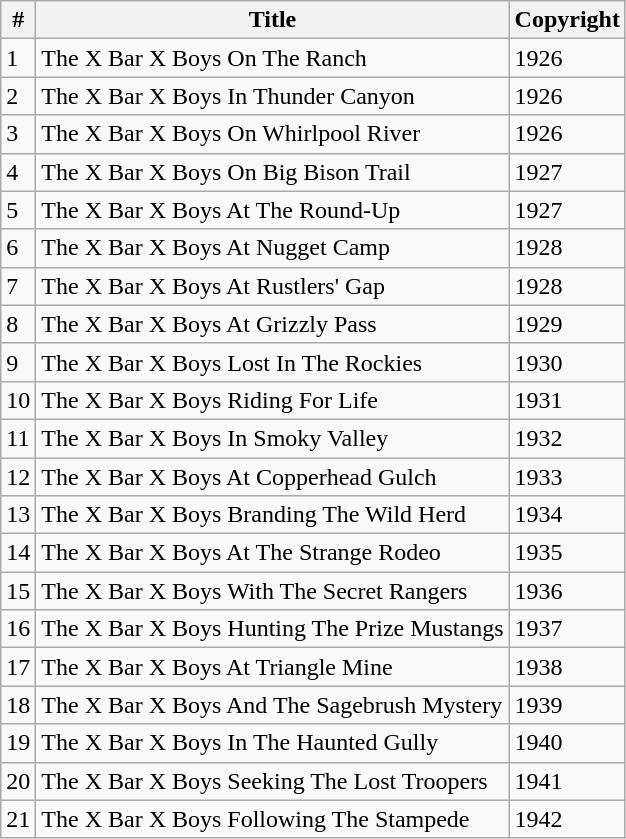<table class="wikitable">
<tr>
<th>#</th>
<th>Title</th>
<th>Copyright</th>
</tr>
<tr>
<td>1</td>
<td>The X Bar X Boys On The Ranch</td>
<td>1926</td>
</tr>
<tr>
<td>2</td>
<td>The X Bar X Boys In Thunder Canyon</td>
<td>1926</td>
</tr>
<tr>
<td>3</td>
<td>The X Bar X Boys On Whirlpool River</td>
<td>1926</td>
</tr>
<tr>
<td>4</td>
<td>The X Bar X Boys On Big Bison Trail</td>
<td>1927</td>
</tr>
<tr>
<td>5</td>
<td>The X Bar X Boys At The Round-Up</td>
<td>1927</td>
</tr>
<tr>
<td>6</td>
<td>The X Bar X Boys At Nugget Camp</td>
<td>1928</td>
</tr>
<tr>
<td>7</td>
<td>The X Bar X Boys At Rustlers' Gap</td>
<td>1928</td>
</tr>
<tr>
<td>8</td>
<td>The X Bar X Boys At Grizzly Pass</td>
<td>1929</td>
</tr>
<tr>
<td>9</td>
<td>The X Bar X Boys Lost In The Rockies</td>
<td>1930</td>
</tr>
<tr>
<td>10</td>
<td>The X Bar X Boys Riding For Life</td>
<td>1931</td>
</tr>
<tr>
<td>11</td>
<td>The X Bar X Boys In Smoky Valley</td>
<td>1932</td>
</tr>
<tr>
<td>12</td>
<td>The X Bar X Boys At Copperhead Gulch</td>
<td>1933</td>
</tr>
<tr>
<td>13</td>
<td>The X Bar X Boys Branding The Wild Herd</td>
<td>1934</td>
</tr>
<tr>
<td>14</td>
<td>The X Bar X Boys At The Strange Rodeo</td>
<td>1935</td>
</tr>
<tr>
<td>15</td>
<td>The X Bar X Boys With The Secret Rangers</td>
<td>1936</td>
</tr>
<tr>
<td>16</td>
<td>The X Bar X Boys Hunting The Prize Mustangs</td>
<td>1937</td>
</tr>
<tr>
<td>17</td>
<td>The X Bar X Boys At Triangle Mine</td>
<td>1938</td>
</tr>
<tr>
<td>18</td>
<td>The X Bar X Boys And The Sagebrush Mystery</td>
<td>1939</td>
</tr>
<tr>
<td>19</td>
<td>The X Bar X Boys In The Haunted Gully</td>
<td>1940</td>
</tr>
<tr>
<td>20</td>
<td>The X Bar X Boys Seeking The Lost Troopers</td>
<td>1941</td>
</tr>
<tr>
<td>21</td>
<td>The X Bar X Boys Following The Stampede</td>
<td>1942</td>
</tr>
</table>
